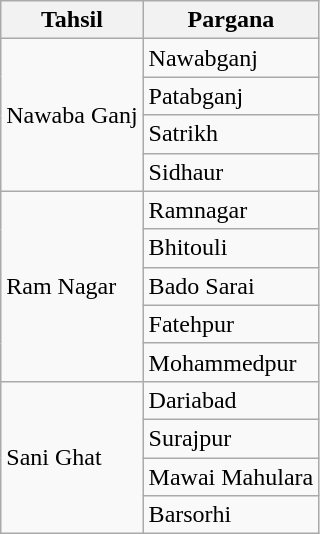<table class="wikitable mw-collapsible mw-collapsed">
<tr>
<th>Tahsil</th>
<th>Pargana</th>
</tr>
<tr>
<td rowspan=4>Nawaba Ganj</td>
<td>Nawabganj</td>
</tr>
<tr>
<td>Patabganj</td>
</tr>
<tr>
<td>Satrikh</td>
</tr>
<tr>
<td>Sidhaur</td>
</tr>
<tr>
<td rowspan=5>Ram Nagar</td>
<td>Ramnagar</td>
</tr>
<tr>
<td>Bhitouli</td>
</tr>
<tr>
<td>Bado Sarai</td>
</tr>
<tr>
<td>Fatehpur</td>
</tr>
<tr>
<td>Mohammedpur</td>
</tr>
<tr>
<td rowspan=5>Sani Ghat</td>
<td>Dariabad</td>
</tr>
<tr>
<td>Surajpur</td>
</tr>
<tr>
<td>Mawai Mahulara</td>
</tr>
<tr>
<td>Barsorhi</td>
</tr>
</table>
